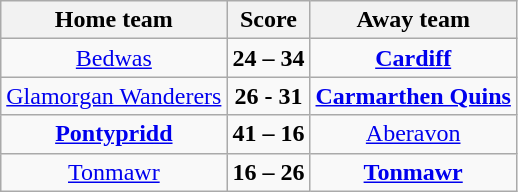<table class="wikitable" style="text-align: center">
<tr>
<th>Home team</th>
<th>Score</th>
<th>Away team</th>
</tr>
<tr>
<td><a href='#'>Bedwas</a></td>
<td><strong>24 – 34</strong></td>
<td><strong><a href='#'>Cardiff</a></strong></td>
</tr>
<tr>
<td><a href='#'>Glamorgan Wanderers</a></td>
<td><strong>26 - 31</strong></td>
<td><strong><a href='#'>Carmarthen Quins</a></strong></td>
</tr>
<tr>
<td><strong><a href='#'>Pontypridd</a></strong></td>
<td><strong>41 – 16</strong></td>
<td><a href='#'>Aberavon</a></td>
</tr>
<tr>
<td><a href='#'>Tonmawr</a></td>
<td><strong>16 – 26</strong></td>
<td><strong><a href='#'>Tonmawr</a></strong></td>
</tr>
</table>
